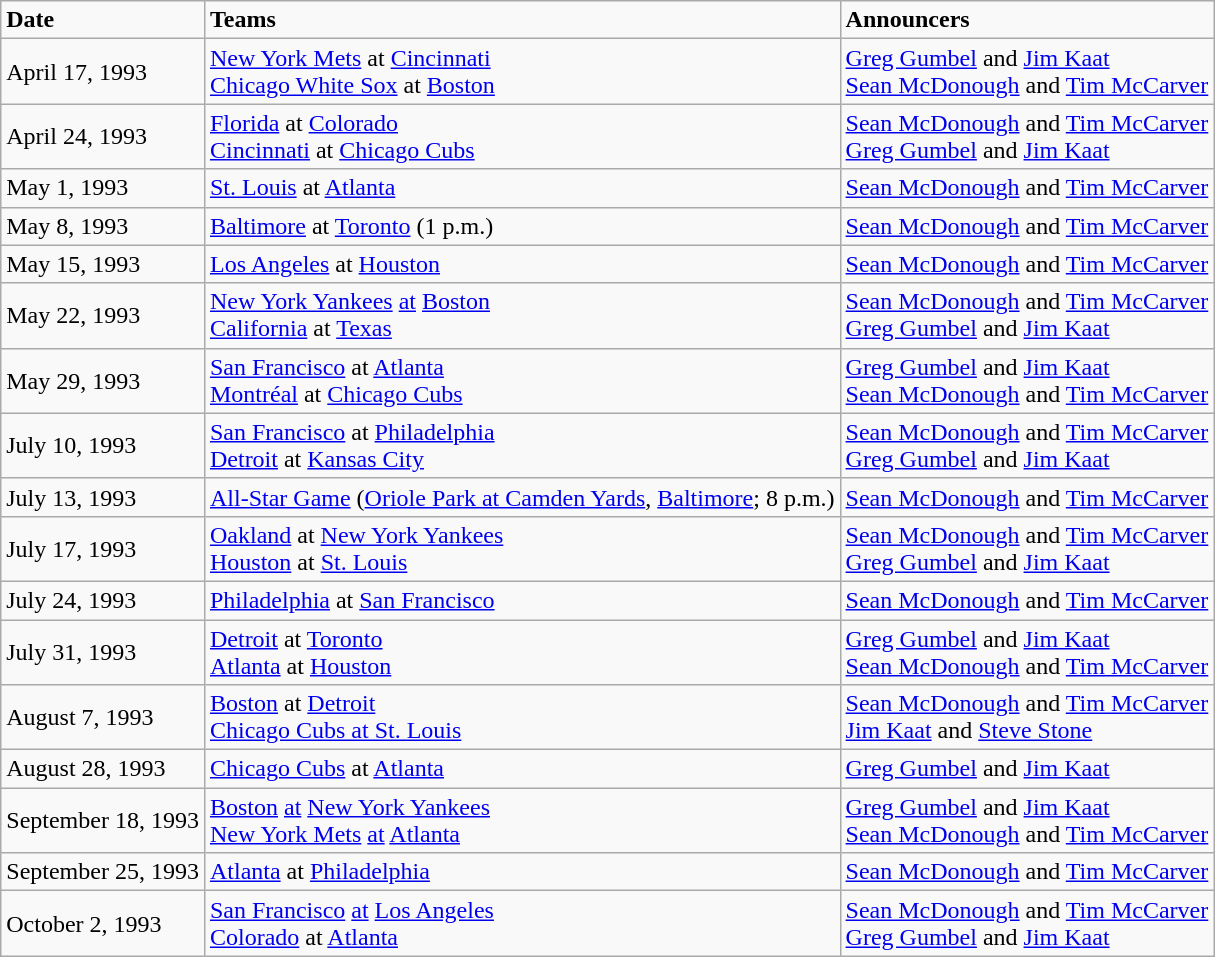<table class="wikitable" border="1" cellpadding="1">
<tr>
<td><strong>Date</strong></td>
<td><strong>Teams</strong></td>
<td><strong>Announcers</strong></td>
</tr>
<tr>
<td>April 17, 1993</td>
<td><a href='#'>New York Mets</a> at <a href='#'>Cincinnati</a><br><a href='#'>Chicago White Sox</a> at <a href='#'>Boston</a></td>
<td><a href='#'>Greg Gumbel</a> and <a href='#'>Jim Kaat</a><br><a href='#'>Sean McDonough</a> and <a href='#'>Tim McCarver</a></td>
</tr>
<tr>
<td>April 24, 1993</td>
<td><a href='#'>Florida</a> at <a href='#'>Colorado</a><br><a href='#'>Cincinnati</a> at <a href='#'>Chicago Cubs</a></td>
<td><a href='#'>Sean McDonough</a> and <a href='#'>Tim McCarver</a><br><a href='#'>Greg Gumbel</a> and <a href='#'>Jim Kaat</a></td>
</tr>
<tr>
<td>May 1, 1993</td>
<td><a href='#'>St. Louis</a> at <a href='#'>Atlanta</a></td>
<td><a href='#'>Sean McDonough</a> and <a href='#'>Tim McCarver</a></td>
</tr>
<tr>
<td>May 8, 1993</td>
<td><a href='#'>Baltimore</a> at <a href='#'>Toronto</a> (1 p.m.)</td>
<td><a href='#'>Sean McDonough</a> and <a href='#'>Tim McCarver</a></td>
</tr>
<tr>
<td>May 15, 1993</td>
<td><a href='#'>Los Angeles</a> at <a href='#'>Houston</a></td>
<td><a href='#'>Sean McDonough</a> and <a href='#'>Tim McCarver</a></td>
</tr>
<tr>
<td>May 22, 1993</td>
<td><a href='#'>New York Yankees</a> <a href='#'>at</a> <a href='#'>Boston</a><br><a href='#'>California</a> at <a href='#'>Texas</a></td>
<td><a href='#'>Sean McDonough</a> and <a href='#'>Tim McCarver</a><br><a href='#'>Greg Gumbel</a> and <a href='#'>Jim Kaat</a></td>
</tr>
<tr>
<td>May 29, 1993</td>
<td><a href='#'>San Francisco</a> at <a href='#'>Atlanta</a><br><a href='#'>Montréal</a> at <a href='#'>Chicago Cubs</a></td>
<td><a href='#'>Greg Gumbel</a> and <a href='#'>Jim Kaat</a><br><a href='#'>Sean McDonough</a> and <a href='#'>Tim McCarver</a></td>
</tr>
<tr>
<td>July 10, 1993</td>
<td><a href='#'>San Francisco</a> at <a href='#'>Philadelphia</a><br><a href='#'>Detroit</a> at <a href='#'>Kansas City</a></td>
<td><a href='#'>Sean McDonough</a> and <a href='#'>Tim McCarver</a><br><a href='#'>Greg Gumbel</a> and <a href='#'>Jim Kaat</a></td>
</tr>
<tr>
<td>July 13, 1993</td>
<td><a href='#'>All-Star Game</a> (<a href='#'>Oriole Park at Camden Yards</a>, <a href='#'>Baltimore</a>; 8 p.m.)</td>
<td><a href='#'>Sean McDonough</a> and <a href='#'>Tim McCarver</a></td>
</tr>
<tr>
<td>July 17, 1993</td>
<td><a href='#'>Oakland</a> at <a href='#'>New York Yankees</a><br><a href='#'>Houston</a> at <a href='#'>St. Louis</a></td>
<td><a href='#'>Sean McDonough</a> and <a href='#'>Tim McCarver</a><br><a href='#'>Greg Gumbel</a> and <a href='#'>Jim Kaat</a></td>
</tr>
<tr>
<td>July 24, 1993</td>
<td><a href='#'>Philadelphia</a> at <a href='#'>San Francisco</a></td>
<td><a href='#'>Sean McDonough</a> and <a href='#'>Tim McCarver</a></td>
</tr>
<tr>
<td>July 31, 1993</td>
<td><a href='#'>Detroit</a> at <a href='#'>Toronto</a><br><a href='#'>Atlanta</a> at <a href='#'>Houston</a></td>
<td><a href='#'>Greg Gumbel</a> and <a href='#'>Jim Kaat</a><br><a href='#'>Sean McDonough</a> and <a href='#'>Tim McCarver</a></td>
</tr>
<tr>
<td>August 7, 1993</td>
<td><a href='#'>Boston</a> at <a href='#'>Detroit</a><br><a href='#'>Chicago Cubs at St. Louis</a></td>
<td><a href='#'>Sean McDonough</a> and <a href='#'>Tim McCarver</a><br><a href='#'>Jim Kaat</a> and <a href='#'>Steve Stone</a></td>
</tr>
<tr>
<td>August 28, 1993</td>
<td><a href='#'>Chicago Cubs</a> at <a href='#'>Atlanta</a></td>
<td><a href='#'>Greg Gumbel</a> and <a href='#'>Jim Kaat</a></td>
</tr>
<tr>
<td>September 18, 1993</td>
<td><a href='#'>Boston</a> <a href='#'>at</a> <a href='#'>New York Yankees</a><br><a href='#'>New York Mets</a> <a href='#'>at</a> <a href='#'>Atlanta</a></td>
<td><a href='#'>Greg Gumbel</a> and <a href='#'>Jim Kaat</a><br><a href='#'>Sean McDonough</a> and <a href='#'>Tim McCarver</a></td>
</tr>
<tr>
<td>September 25, 1993</td>
<td><a href='#'>Atlanta</a> at <a href='#'>Philadelphia</a></td>
<td><a href='#'>Sean McDonough</a> and <a href='#'>Tim McCarver</a></td>
</tr>
<tr>
<td>October 2, 1993</td>
<td><a href='#'>San Francisco</a> <a href='#'>at</a> <a href='#'>Los Angeles</a><br><a href='#'>Colorado</a> at <a href='#'>Atlanta</a></td>
<td><a href='#'>Sean McDonough</a> and <a href='#'>Tim McCarver</a><br><a href='#'>Greg Gumbel</a> and <a href='#'>Jim Kaat</a></td>
</tr>
</table>
